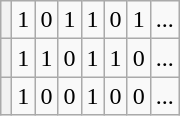<table class="wikitable" style="text-align:left;">
<tr>
<th></th>
<td>1</td>
<td>0</td>
<td>1</td>
<td>1</td>
<td>0</td>
<td>1</td>
<td>...</td>
</tr>
<tr>
<th></th>
<td>1</td>
<td>1</td>
<td>0</td>
<td>1</td>
<td>1</td>
<td>0</td>
<td>...</td>
</tr>
<tr>
<th></th>
<td>1</td>
<td>0</td>
<td>0</td>
<td>1</td>
<td>0</td>
<td>0</td>
<td>...</td>
</tr>
</table>
